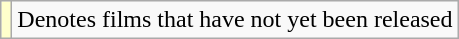<table class="wikitable">
<tr>
<td style="background:#FFFFCC;"></td>
<td>Denotes films that have not yet been released</td>
</tr>
</table>
